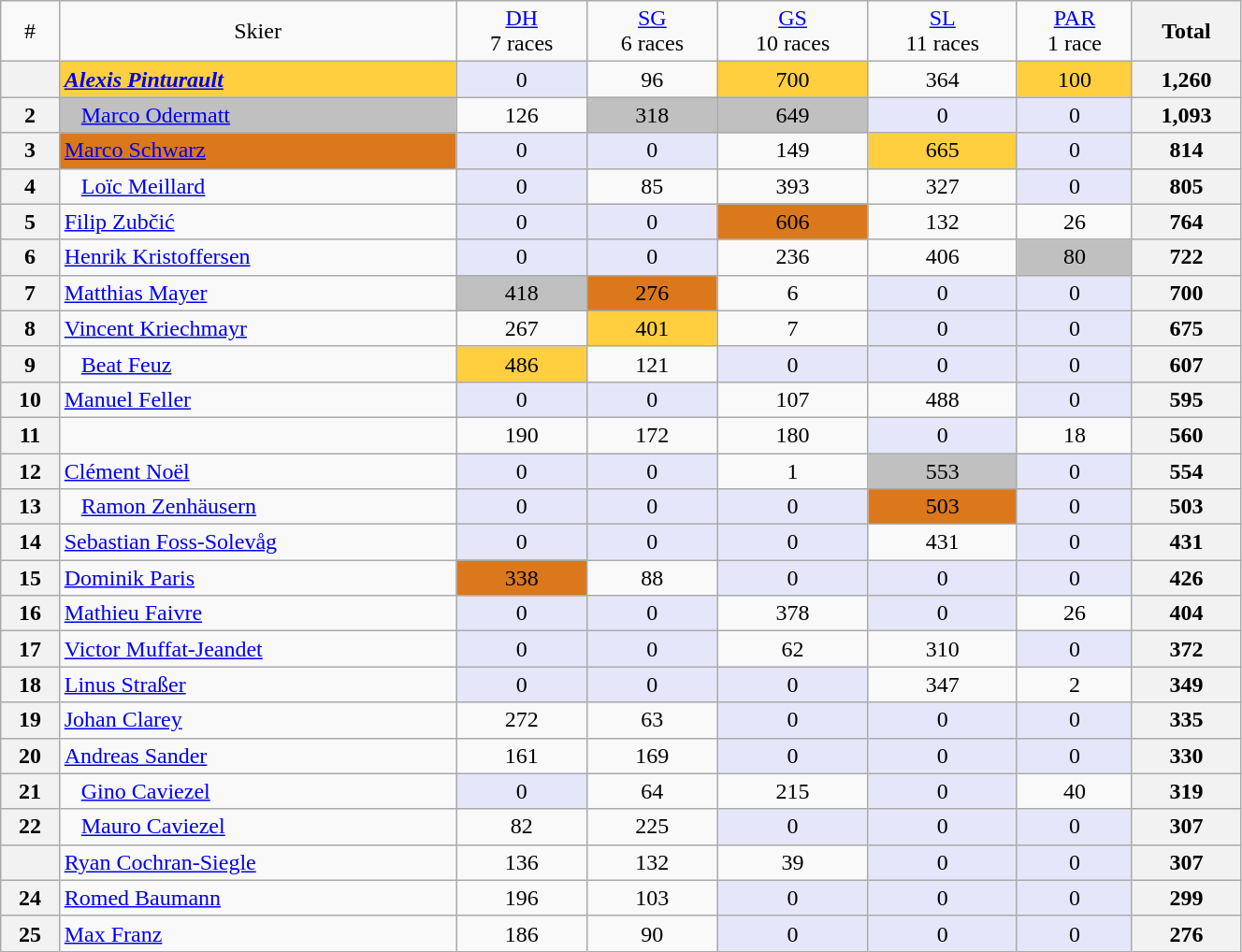<table class="wikitable" width=70% style="font-size:100%; text-align:center;">
<tr>
<td>#</td>
<td>Skier</td>
<td><a href='#'>DH</a><br>7 races</td>
<td><a href='#'>SG</a><br>6 races</td>
<td><a href='#'>GS</a><br>10 races</td>
<td><a href='#'>SL</a><br>11 races</td>
<td> <a href='#'>PAR</a> <br>1 race</td>
<th>Total</th>
</tr>
<tr>
<th></th>
<td align=left bgcolor=ffcf40> <strong><em><a href='#'>Alexis Pinturault</a></em></strong></td>
<td bgcolor=lavender>0</td>
<td>96</td>
<td bgcolor=ffcf40>700</td>
<td>364</td>
<td bgcolor=ffcf40>100</td>
<th>1,260</th>
</tr>
<tr>
<th>2</th>
<td align=left bgcolor=c0c0c0>   <a href='#'>Marco Odermatt</a></td>
<td>126</td>
<td bgcolor=c0c0c0>318</td>
<td bgcolor=c0c0c0>649</td>
<td bgcolor=lavender>0</td>
<td bgcolor=lavender>0</td>
<th>1,093</th>
</tr>
<tr>
<th>3</th>
<td align=left bgcolor=db781b> <a href='#'>Marco Schwarz</a></td>
<td bgcolor=lavender>0</td>
<td bgcolor=lavender>0</td>
<td>149</td>
<td bgcolor=ffcf40>665</td>
<td bgcolor=lavender>0</td>
<th>814</th>
</tr>
<tr>
<th>4</th>
<td align=left>   <a href='#'>Loïc Meillard</a></td>
<td bgcolor=lavender>0</td>
<td>85</td>
<td>393</td>
<td>327</td>
<td bgcolor=lavender>0</td>
<th>805</th>
</tr>
<tr>
<th>5</th>
<td align=left> <a href='#'>Filip Zubčić</a></td>
<td bgcolor=lavender>0</td>
<td bgcolor=lavender>0</td>
<td bgcolor=db781b>606</td>
<td>132</td>
<td>26</td>
<th>764</th>
</tr>
<tr>
<th>6</th>
<td align=left> <a href='#'>Henrik Kristoffersen</a></td>
<td bgcolor=lavender>0</td>
<td bgcolor=lavender>0</td>
<td>236</td>
<td>406</td>
<td bgcolor=c0c0c0>80</td>
<th>722</th>
</tr>
<tr>
<th>7</th>
<td align=left> <a href='#'>Matthias Mayer</a></td>
<td bgcolor=c0c0c0>418</td>
<td bgcolor=db781b>276</td>
<td>6</td>
<td bgcolor=lavender>0</td>
<td bgcolor=lavender>0</td>
<th>700</th>
</tr>
<tr>
<th>8</th>
<td align=left> <a href='#'>Vincent Kriechmayr</a></td>
<td>267</td>
<td bgcolor=ffcf40>401</td>
<td>7</td>
<td bgcolor=lavender>0</td>
<td bgcolor=lavender>0</td>
<th>675</th>
</tr>
<tr>
<th>9</th>
<td align=left>   <a href='#'>Beat Feuz</a></td>
<td bgcolor=ffcf40>486</td>
<td>121</td>
<td bgcolor=lavender>0</td>
<td bgcolor=lavender>0</td>
<td bgcolor=lavender>0</td>
<th>607</th>
</tr>
<tr>
<th>10</th>
<td align=left> <a href='#'>Manuel Feller</a></td>
<td bgcolor=lavender>0</td>
<td bgcolor=lavender>0</td>
<td>107</td>
<td>488</td>
<td bgcolor=lavender>0</td>
<th>595</th>
</tr>
<tr>
<th>11</th>
<td align=left></td>
<td>190</td>
<td>172</td>
<td>180</td>
<td bgcolor=lavender>0</td>
<td>18</td>
<th>560</th>
</tr>
<tr>
<th>12</th>
<td align=left> <a href='#'>Clément Noël</a></td>
<td bgcolor=lavender>0</td>
<td bgcolor=lavender>0</td>
<td>1</td>
<td bgcolor=c0c0c0>553</td>
<td bgcolor=lavender>0</td>
<th>554</th>
</tr>
<tr>
<th>13</th>
<td align=left>   <a href='#'>Ramon Zenhäusern</a></td>
<td bgcolor=lavender>0</td>
<td bgcolor=lavender>0</td>
<td bgcolor=lavender>0</td>
<td bgcolor=db781b>503</td>
<td bgcolor=lavender>0</td>
<th>503</th>
</tr>
<tr>
<th>14</th>
<td align=left> <a href='#'>Sebastian Foss-Solevåg</a></td>
<td bgcolor=lavender>0</td>
<td bgcolor=lavender>0</td>
<td bgcolor=lavender>0</td>
<td>431</td>
<td bgcolor=lavender>0</td>
<th>431</th>
</tr>
<tr>
<th>15</th>
<td align=left> <a href='#'>Dominik Paris</a></td>
<td bgcolor=db781b>338</td>
<td>88</td>
<td bgcolor=lavender>0</td>
<td bgcolor=lavender>0</td>
<td bgcolor=lavender>0</td>
<th>426</th>
</tr>
<tr>
<th>16</th>
<td align=left> <a href='#'>Mathieu Faivre</a></td>
<td bgcolor=lavender>0</td>
<td bgcolor=lavender>0</td>
<td>378</td>
<td bgcolor=lavender>0</td>
<td>26</td>
<th>404</th>
</tr>
<tr>
<th>17</th>
<td align=left> <a href='#'>Victor Muffat-Jeandet</a></td>
<td bgcolor=lavender>0</td>
<td bgcolor=lavender>0</td>
<td>62</td>
<td>310</td>
<td bgcolor=lavender>0</td>
<th>372</th>
</tr>
<tr>
<th>18</th>
<td align=left> <a href='#'>Linus Straßer</a></td>
<td bgcolor=lavender>0</td>
<td bgcolor=lavender>0</td>
<td bgcolor=lavender>0</td>
<td>347</td>
<td>2</td>
<th>349</th>
</tr>
<tr>
<th>19</th>
<td align=left> <a href='#'>Johan Clarey</a></td>
<td>272</td>
<td>63</td>
<td bgcolor=lavender>0</td>
<td bgcolor=lavender>0</td>
<td bgcolor=lavender>0</td>
<th>335</th>
</tr>
<tr>
<th>20</th>
<td align=left> <a href='#'>Andreas Sander</a></td>
<td>161</td>
<td>169</td>
<td bgcolor=lavender>0</td>
<td bgcolor=lavender>0</td>
<td bgcolor=lavender>0</td>
<th>330</th>
</tr>
<tr>
<th>21</th>
<td align=left>   <a href='#'>Gino Caviezel</a></td>
<td bgcolor=lavender>0</td>
<td>64</td>
<td>215</td>
<td bgcolor=lavender>0</td>
<td>40</td>
<th>319</th>
</tr>
<tr>
<th>22</th>
<td align=left>   <a href='#'>Mauro Caviezel</a></td>
<td>82</td>
<td>225</td>
<td bgcolor=lavender>0</td>
<td bgcolor=lavender>0</td>
<td bgcolor=lavender>0</td>
<th>307</th>
</tr>
<tr>
<th></th>
<td align=left> <a href='#'>Ryan Cochran-Siegle</a></td>
<td>136</td>
<td>132</td>
<td>39</td>
<td bgcolor=lavender>0</td>
<td bgcolor=lavender>0</td>
<th>307</th>
</tr>
<tr>
<th>24</th>
<td align=left> <a href='#'>Romed Baumann</a></td>
<td>196</td>
<td>103</td>
<td bgcolor=lavender>0</td>
<td bgcolor=lavender>0</td>
<td bgcolor=lavender>0</td>
<th>299</th>
</tr>
<tr>
<th>25</th>
<td align=left> <a href='#'>Max Franz</a></td>
<td>186</td>
<td>90</td>
<td bgcolor=lavender>0</td>
<td bgcolor=lavender>0</td>
<td bgcolor=lavender>0</td>
<th>276</th>
</tr>
</table>
